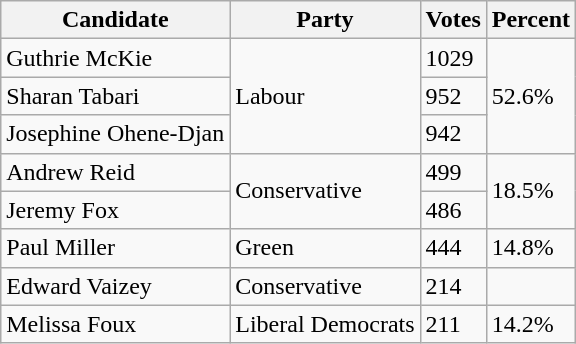<table class="wikitable">
<tr>
<th>Candidate</th>
<th>Party</th>
<th>Votes</th>
<th>Percent</th>
</tr>
<tr>
<td>Guthrie McKie</td>
<td rowspan="3">Labour</td>
<td>1029</td>
<td rowspan="3">52.6%</td>
</tr>
<tr>
<td>Sharan Tabari</td>
<td>952</td>
</tr>
<tr>
<td>Josephine Ohene-Djan</td>
<td>942</td>
</tr>
<tr>
<td>Andrew Reid</td>
<td rowspan="2">Conservative</td>
<td>499</td>
<td rowspan="2">18.5%</td>
</tr>
<tr>
<td>Jeremy Fox</td>
<td>486</td>
</tr>
<tr>
<td>Paul Miller</td>
<td>Green</td>
<td>444</td>
<td>14.8%</td>
</tr>
<tr>
<td>Edward Vaizey</td>
<td>Conservative</td>
<td>214</td>
<td></td>
</tr>
<tr>
<td>Melissa Foux</td>
<td>Liberal Democrats</td>
<td>211</td>
<td>14.2%</td>
</tr>
</table>
